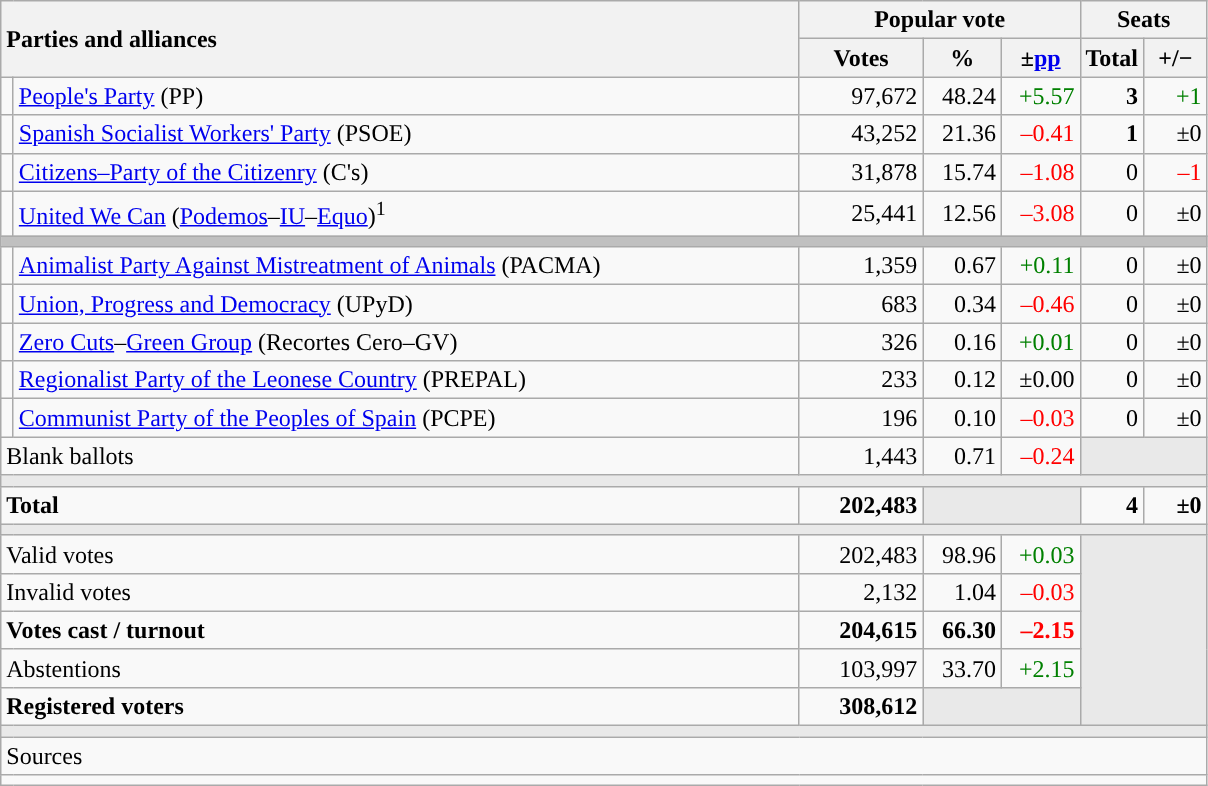<table class="wikitable" style="text-align:right;">
<tr>
<th style="text-align:left;" rowspan="2" colspan="2" width="525">Parties and alliances</th>
<th colspan="3">Popular vote</th>
<th colspan="2">Seats</th>
</tr>
<tr>
<th width="75">Votes</th>
<th width="45">%</th>
<th width="45">±<a href='#'>pp</a></th>
<th width="35">Total</th>
<th width="35">+/−</th>
</tr>
<tr>
<td width="1" style="color:inherit;background:"></td>
<td align="left"><a href='#'>People's Party</a> (PP)</td>
<td>97,672</td>
<td>48.24</td>
<td style="color:green;">+5.57</td>
<td><strong>3</strong></td>
<td style="color:green;">+1</td>
</tr>
<tr>
<td style="color:inherit;background:"></td>
<td align="left"><a href='#'>Spanish Socialist Workers' Party</a> (PSOE)</td>
<td>43,252</td>
<td>21.36</td>
<td style="color:red;">–0.41</td>
<td><strong>1</strong></td>
<td>±0</td>
</tr>
<tr>
<td style="color:inherit;background:"></td>
<td align="left"><a href='#'>Citizens–Party of the Citizenry</a> (C's)</td>
<td>31,878</td>
<td>15.74</td>
<td style="color:red;">–1.08</td>
<td>0</td>
<td style="color:red;">–1</td>
</tr>
<tr>
<td style="color:inherit;background:"></td>
<td align="left"><a href='#'>United We Can</a> (<a href='#'>Podemos</a>–<a href='#'>IU</a>–<a href='#'>Equo</a>)<sup>1</sup></td>
<td>25,441</td>
<td>12.56</td>
<td style="color:red;">–3.08</td>
<td>0</td>
<td>±0</td>
</tr>
<tr>
<td colspan="7" bgcolor="#C0C0C0"></td>
</tr>
<tr>
<td style="color:inherit;background:"></td>
<td align="left"><a href='#'>Animalist Party Against Mistreatment of Animals</a> (PACMA)</td>
<td>1,359</td>
<td>0.67</td>
<td style="color:green;">+0.11</td>
<td>0</td>
<td>±0</td>
</tr>
<tr>
<td style="color:inherit;background:"></td>
<td align="left"><a href='#'>Union, Progress and Democracy</a> (UPyD)</td>
<td>683</td>
<td>0.34</td>
<td style="color:red;">–0.46</td>
<td>0</td>
<td>±0</td>
</tr>
<tr>
<td style="color:inherit;background:"></td>
<td align="left"><a href='#'>Zero Cuts</a>–<a href='#'>Green Group</a> (Recortes Cero–GV)</td>
<td>326</td>
<td>0.16</td>
<td style="color:green;">+0.01</td>
<td>0</td>
<td>±0</td>
</tr>
<tr>
<td style="color:inherit;background:"></td>
<td align="left"><a href='#'>Regionalist Party of the Leonese Country</a> (PREPAL)</td>
<td>233</td>
<td>0.12</td>
<td>±0.00</td>
<td>0</td>
<td>±0</td>
</tr>
<tr>
<td style="color:inherit;background:"></td>
<td align="left"><a href='#'>Communist Party of the Peoples of Spain</a> (PCPE)</td>
<td>196</td>
<td>0.10</td>
<td style="color:red;">–0.03</td>
<td>0</td>
<td>±0</td>
</tr>
<tr>
<td align="left" colspan="2">Blank ballots</td>
<td>1,443</td>
<td>0.71</td>
<td style="color:red;">–0.24</td>
<td bgcolor="#E9E9E9" colspan="2"></td>
</tr>
<tr>
<td colspan="7" bgcolor="#E9E9E9"></td>
</tr>
<tr style="font-weight:bold;">
<td align="left" colspan="2">Total</td>
<td>202,483</td>
<td bgcolor="#E9E9E9" colspan="2"></td>
<td>4</td>
<td>±0</td>
</tr>
<tr>
<td colspan="7" bgcolor="#E9E9E9"></td>
</tr>
<tr>
<td align="left" colspan="2">Valid votes</td>
<td>202,483</td>
<td>98.96</td>
<td style="color:green;">+0.03</td>
<td bgcolor="#E9E9E9" colspan="2" rowspan="5"></td>
</tr>
<tr>
<td align="left" colspan="2">Invalid votes</td>
<td>2,132</td>
<td>1.04</td>
<td style="color:red;">–0.03</td>
</tr>
<tr style="font-weight:bold;">
<td align="left" colspan="2">Votes cast / turnout</td>
<td>204,615</td>
<td>66.30</td>
<td style="color:red;">–2.15</td>
</tr>
<tr>
<td align="left" colspan="2">Abstentions</td>
<td>103,997</td>
<td>33.70</td>
<td style="color:green;">+2.15</td>
</tr>
<tr style="font-weight:bold;">
<td align="left" colspan="2">Registered voters</td>
<td>308,612</td>
<td bgcolor="#E9E9E9" colspan="2"></td>
</tr>
<tr>
<td colspan="7" bgcolor="#E9E9E9"></td>
</tr>
<tr>
<td align="left" colspan="7">Sources</td>
</tr>
<tr>
<td colspan="7" style="text-align:left; max-width:790px;"></td>
</tr>
</table>
